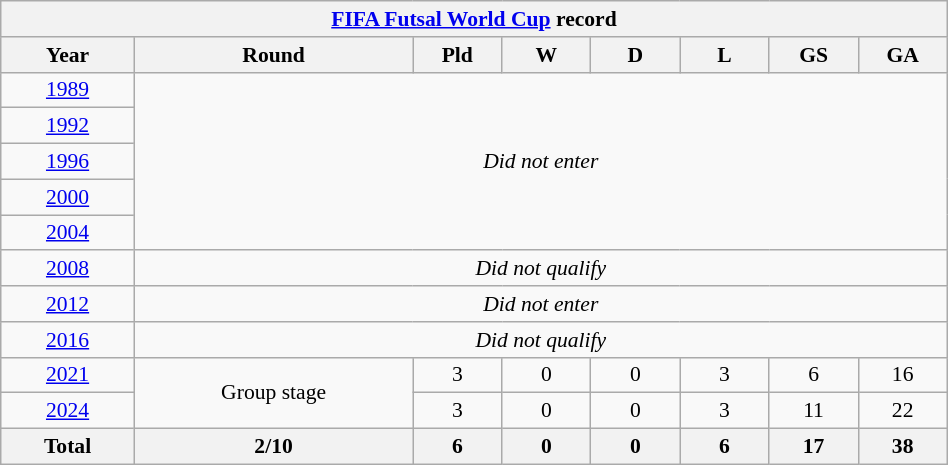<table class="wikitable" width=50% style="text-align: center;font-size:90%;">
<tr>
<th colspan=9><a href='#'>FIFA Futsal World Cup</a> record</th>
</tr>
<tr>
<th width=12%>Year</th>
<th width=25%>Round</th>
<th width=8%>Pld</th>
<th width=8%>W</th>
<th width=8%>D</th>
<th width=8%>L</th>
<th width=8%>GS</th>
<th width=8%>GA</th>
</tr>
<tr>
<td> <a href='#'>1989</a></td>
<td rowspan=5 colspan=8><em>Did not enter</em></td>
</tr>
<tr>
<td> <a href='#'>1992</a></td>
</tr>
<tr>
<td> <a href='#'>1996</a></td>
</tr>
<tr>
<td> <a href='#'>2000</a></td>
</tr>
<tr>
<td> <a href='#'>2004</a></td>
</tr>
<tr>
<td> <a href='#'>2008</a></td>
<td colspan=8><em>Did not qualify</em></td>
</tr>
<tr>
<td> <a href='#'>2012</a></td>
<td colspan=8><em>Did not enter</em></td>
</tr>
<tr>
<td> <a href='#'>2016</a></td>
<td colspan=8><em>Did not qualify</em></td>
</tr>
<tr>
<td> <a href='#'>2021</a></td>
<td rowspan=2>Group stage</td>
<td>3</td>
<td>0</td>
<td>0</td>
<td>3</td>
<td>6</td>
<td>16</td>
</tr>
<tr>
<td> <a href='#'>2024</a></td>
<td>3</td>
<td>0</td>
<td>0</td>
<td>3</td>
<td>11</td>
<td>22</td>
</tr>
<tr>
<th><strong>Total</strong></th>
<th>2/10</th>
<th>6</th>
<th>0</th>
<th>0</th>
<th>6</th>
<th>17</th>
<th>38</th>
</tr>
</table>
